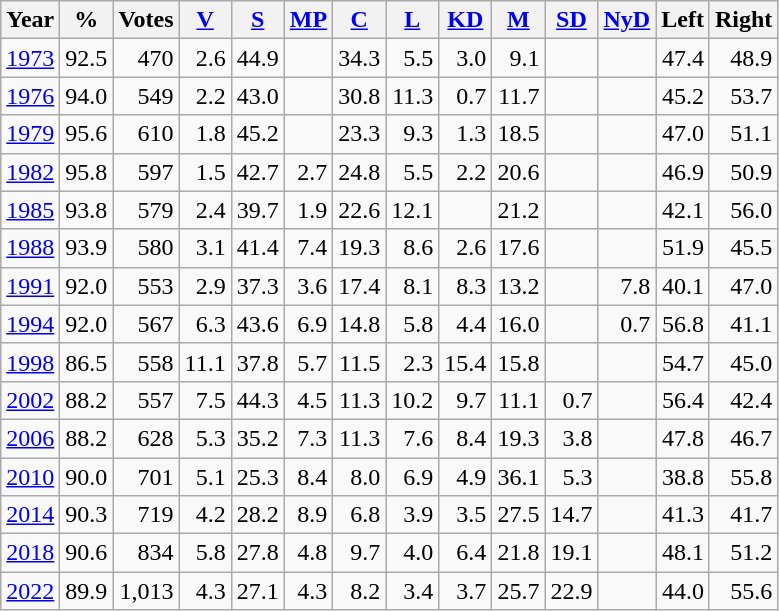<table class="wikitable sortable" style=text-align:right>
<tr>
<th>Year</th>
<th>%</th>
<th>Votes</th>
<th><a href='#'>V</a></th>
<th><a href='#'>S</a></th>
<th><a href='#'>MP</a></th>
<th><a href='#'>C</a></th>
<th><a href='#'>L</a></th>
<th><a href='#'>KD</a></th>
<th><a href='#'>M</a></th>
<th><a href='#'>SD</a></th>
<th><a href='#'>NyD</a></th>
<th>Left</th>
<th>Right</th>
</tr>
<tr>
<td align=left><a href='#'>1973</a></td>
<td>92.5</td>
<td>470</td>
<td>2.6</td>
<td>44.9</td>
<td></td>
<td>34.3</td>
<td>5.5</td>
<td>3.0</td>
<td>9.1</td>
<td></td>
<td></td>
<td>47.4</td>
<td>48.9</td>
</tr>
<tr>
<td align=left><a href='#'>1976</a></td>
<td>94.0</td>
<td>549</td>
<td>2.2</td>
<td>43.0</td>
<td></td>
<td>30.8</td>
<td>11.3</td>
<td>0.7</td>
<td>11.7</td>
<td></td>
<td></td>
<td>45.2</td>
<td>53.7</td>
</tr>
<tr>
<td align=left><a href='#'>1979</a></td>
<td>95.6</td>
<td>610</td>
<td>1.8</td>
<td>45.2</td>
<td></td>
<td>23.3</td>
<td>9.3</td>
<td>1.3</td>
<td>18.5</td>
<td></td>
<td></td>
<td>47.0</td>
<td>51.1</td>
</tr>
<tr>
<td align=left><a href='#'>1982</a></td>
<td>95.8</td>
<td>597</td>
<td>1.5</td>
<td>42.7</td>
<td>2.7</td>
<td>24.8</td>
<td>5.5</td>
<td>2.2</td>
<td>20.6</td>
<td></td>
<td></td>
<td>46.9</td>
<td>50.9</td>
</tr>
<tr>
<td align=left><a href='#'>1985</a></td>
<td>93.8</td>
<td>579</td>
<td>2.4</td>
<td>39.7</td>
<td>1.9</td>
<td>22.6</td>
<td>12.1</td>
<td></td>
<td>21.2</td>
<td></td>
<td></td>
<td>42.1</td>
<td>56.0</td>
</tr>
<tr>
<td align=left><a href='#'>1988</a></td>
<td>93.9</td>
<td>580</td>
<td>3.1</td>
<td>41.4</td>
<td>7.4</td>
<td>19.3</td>
<td>8.6</td>
<td>2.6</td>
<td>17.6</td>
<td></td>
<td></td>
<td>51.9</td>
<td>45.5</td>
</tr>
<tr>
<td align=left><a href='#'>1991</a></td>
<td>92.0</td>
<td>553</td>
<td>2.9</td>
<td>37.3</td>
<td>3.6</td>
<td>17.4</td>
<td>8.1</td>
<td>8.3</td>
<td>13.2</td>
<td></td>
<td>7.8</td>
<td>40.1</td>
<td>47.0</td>
</tr>
<tr>
<td align=left><a href='#'>1994</a></td>
<td>92.0</td>
<td>567</td>
<td>6.3</td>
<td>43.6</td>
<td>6.9</td>
<td>14.8</td>
<td>5.8</td>
<td>4.4</td>
<td>16.0</td>
<td></td>
<td>0.7</td>
<td>56.8</td>
<td>41.1</td>
</tr>
<tr>
<td align=left><a href='#'>1998</a></td>
<td>86.5</td>
<td>558</td>
<td>11.1</td>
<td>37.8</td>
<td>5.7</td>
<td>11.5</td>
<td>2.3</td>
<td>15.4</td>
<td>15.8</td>
<td></td>
<td></td>
<td>54.7</td>
<td>45.0</td>
</tr>
<tr>
<td align=left><a href='#'>2002</a></td>
<td>88.2</td>
<td>557</td>
<td>7.5</td>
<td>44.3</td>
<td>4.5</td>
<td>11.3</td>
<td>10.2</td>
<td>9.7</td>
<td>11.1</td>
<td>0.7</td>
<td></td>
<td>56.4</td>
<td>42.4</td>
</tr>
<tr>
<td align=left><a href='#'>2006</a></td>
<td>88.2</td>
<td>628</td>
<td>5.3</td>
<td>35.2</td>
<td>7.3</td>
<td>11.3</td>
<td>7.6</td>
<td>8.4</td>
<td>19.3</td>
<td>3.8</td>
<td></td>
<td>47.8</td>
<td>46.7</td>
</tr>
<tr>
<td align=left><a href='#'>2010</a></td>
<td>90.0</td>
<td>701</td>
<td>5.1</td>
<td>25.3</td>
<td>8.4</td>
<td>8.0</td>
<td>6.9</td>
<td>4.9</td>
<td>36.1</td>
<td>5.3</td>
<td></td>
<td>38.8</td>
<td>55.8</td>
</tr>
<tr>
<td align=left><a href='#'>2014</a></td>
<td>90.3</td>
<td>719</td>
<td>4.2</td>
<td>28.2</td>
<td>8.9</td>
<td>6.8</td>
<td>3.9</td>
<td>3.5</td>
<td>27.5</td>
<td>14.7</td>
<td></td>
<td>41.3</td>
<td>41.7</td>
</tr>
<tr>
<td align=left><a href='#'>2018</a></td>
<td>90.6</td>
<td>834</td>
<td>5.8</td>
<td>27.8</td>
<td>4.8</td>
<td>9.7</td>
<td>4.0</td>
<td>6.4</td>
<td>21.8</td>
<td>19.1</td>
<td></td>
<td>48.1</td>
<td>51.2</td>
</tr>
<tr>
<td align=left><a href='#'>2022</a></td>
<td>89.9</td>
<td>1,013</td>
<td>4.3</td>
<td>27.1</td>
<td>4.3</td>
<td>8.2</td>
<td>3.4</td>
<td>3.7</td>
<td>25.7</td>
<td>22.9</td>
<td></td>
<td>44.0</td>
<td>55.6</td>
</tr>
</table>
